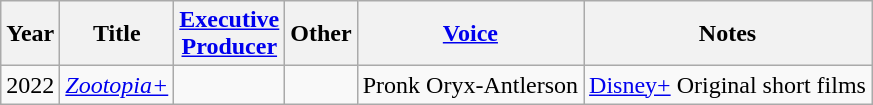<table class="wikitable">
<tr>
<th>Year</th>
<th>Title</th>
<th><a href='#'>Executive<br>Producer</a></th>
<th>Other</th>
<th><a href='#'>Voice</a></th>
<th>Notes</th>
</tr>
<tr>
<td>2022</td>
<td><em><a href='#'>Zootopia+</a></em></td>
<td></td>
<td></td>
<td>Pronk Oryx-Antlerson</td>
<td><a href='#'>Disney+</a> Original short films</td>
</tr>
</table>
